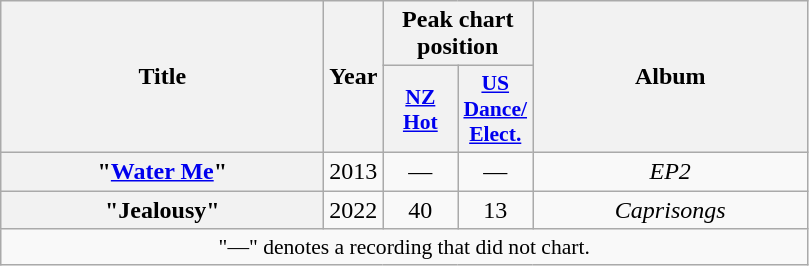<table class="wikitable plainrowheaders" style="text-align:center;">
<tr>
<th scope="col" rowspan="2" style="width:13em;">Title</th>
<th scope="col" rowspan="2" style="width:1em;">Year</th>
<th scope="col" colspan="2">Peak chart position</th>
<th scope="col" rowspan="2" style="width:11em;">Album</th>
</tr>
<tr>
<th scope="col" style="width:3em;font-size:90%;"><a href='#'>NZ<br>Hot</a><br></th>
<th scope="col" style="width:3em;font-size:90%;"><a href='#'>US<br>Dance/<br>Elect.</a><br></th>
</tr>
<tr>
<th scope="row">"<a href='#'>Water Me</a>"</th>
<td>2013</td>
<td>—</td>
<td>—</td>
<td><em>EP2</em></td>
</tr>
<tr>
<th scope="row">"Jealousy"<br></th>
<td>2022</td>
<td>40</td>
<td>13</td>
<td><em>Caprisongs</em></td>
</tr>
<tr>
<td colspan="6" style="font-size:90%">"—" denotes a recording that did not chart.</td>
</tr>
</table>
